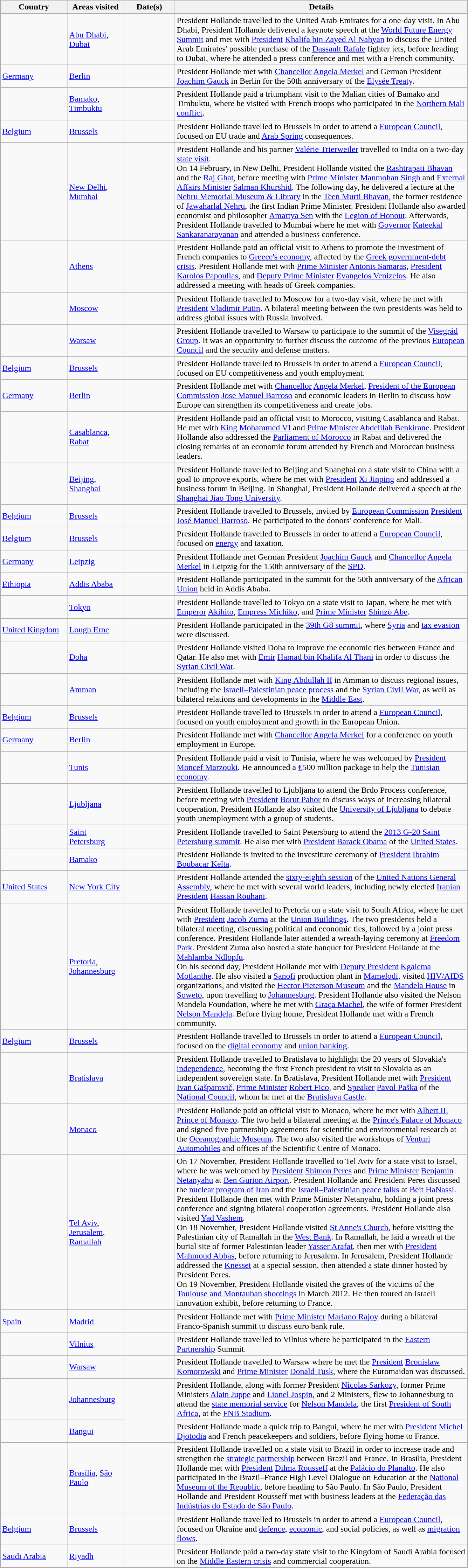<table class="wikitable sortable outercollapse" style="margin: 1em auto 1em auto">
<tr>
<th width=120>Country</th>
<th width=100>Areas visited</th>
<th width=90>Date(s)</th>
<th width=550>Details</th>
</tr>
<tr>
<td></td>
<td><a href='#'>Abu Dhabi</a>, <a href='#'>Dubai</a></td>
<td></td>
<td>President Hollande travelled to the United Arab Emirates for a one-day visit. In Abu Dhabi, President Hollande delivered a keynote speech at the <a href='#'>World Future Energy Summit</a> and met with <a href='#'>President</a> <a href='#'>Khalifa bin Zayed Al Nahyan</a> to discuss the United Arab Emirates' possible purchase of the <a href='#'>Dassault Rafale</a> fighter jets, before heading to Dubai, where he attended a press conference and met with a French community.</td>
</tr>
<tr>
<td> <a href='#'>Germany</a></td>
<td><a href='#'>Berlin</a></td>
<td></td>
<td>President Hollande met with <a href='#'>Chancellor</a> <a href='#'>Angela Merkel</a> and German President <a href='#'>Joachim Gauck</a> in Berlin for the 50th anniversary of the <a href='#'>Elysée Treaty</a>.</td>
</tr>
<tr>
<td></td>
<td><a href='#'>Bamako</a>, <a href='#'>Timbuktu</a></td>
<td></td>
<td>President Hollande paid a triumphant visit to the Malian cities of Bamako and Timbuktu, where he visited with French troops who participated in the <a href='#'>Northern Mali conflict</a>.</td>
</tr>
<tr>
<td> <a href='#'>Belgium</a></td>
<td><a href='#'>Brussels</a></td>
<td></td>
<td>President Hollande travelled to Brussels in order to attend a <a href='#'>European Council</a>, focused on EU trade and <a href='#'>Arab Spring</a> consequences.</td>
</tr>
<tr>
<td></td>
<td><a href='#'>New Delhi</a>, <a href='#'>Mumbai</a></td>
<td></td>
<td>President Hollande and his partner <a href='#'>Valérie Trierweiler</a> travelled to India on a two-day <a href='#'>state visit</a>.<br>On 14 February, in New Delhi, President Hollande visited the <a href='#'>Rashtrapati Bhavan</a> and the <a href='#'>Raj Ghat</a>, before meeting with <a href='#'>Prime Minister</a> <a href='#'>Manmohan Singh</a> and <a href='#'>External Affairs Minister</a> <a href='#'>Salman Khurshid</a>. The following day, he delivered a lecture at the <a href='#'>Nehru Memorial Museum & Library</a> in the <a href='#'>Teen Murti Bhavan</a>, the former residence of <a href='#'>Jawaharlal Nehru</a>, the first Indian Prime Minister. President Hollande also awarded economist and philosopher <a href='#'>Amartya Sen</a> with the <a href='#'>Legion of Honour</a>. Afterwards, President Hollande travelled to Mumbai where he met with <a href='#'>Governor</a> <a href='#'>Kateekal Sankaranarayanan</a> and attended a business conference.</td>
</tr>
<tr>
<td></td>
<td><a href='#'>Athens</a></td>
<td></td>
<td>President Hollande paid an official visit to Athens to promote the investment of French companies to <a href='#'>Greece's economy</a>, affected by the <a href='#'>Greek government-debt crisis</a>. President Hollande met with <a href='#'>Prime Minister</a> <a href='#'>Antonis Samaras</a>, <a href='#'>President</a> <a href='#'>Karolos Papoulias</a>, and <a href='#'>Deputy Prime Minister</a> <a href='#'>Evangelos Venizelos</a>. He also addressed a meeting with heads of Greek companies.</td>
</tr>
<tr>
<td></td>
<td><a href='#'>Moscow</a></td>
<td></td>
<td>President Hollande travelled to Moscow for a two-day visit, where he met with <a href='#'>President</a> <a href='#'>Vladimir Putin</a>. A bilateral meeting between the two presidents was held to address global issues with Russia involved.</td>
</tr>
<tr>
<td></td>
<td><a href='#'>Warsaw</a></td>
<td></td>
<td>President Hollande travelled to Warsaw to participate to the summit of the <a href='#'>Visegrád Group</a>. It was an opportunity to further discuss the outcome of the previous <a href='#'>European Council</a> and the security and defense matters.</td>
</tr>
<tr>
<td> <a href='#'>Belgium</a></td>
<td><a href='#'>Brussels</a></td>
<td></td>
<td>President Hollande travelled to Brussels in order to attend a <a href='#'>European Council</a>, focused on EU competitiveness and youth employment.</td>
</tr>
<tr>
<td> <a href='#'>Germany</a></td>
<td><a href='#'>Berlin</a></td>
<td></td>
<td>President Hollande met with <a href='#'>Chancellor</a> <a href='#'>Angela Merkel</a>, <a href='#'>President of the European Commission</a> <a href='#'>Jose Manuel Barroso</a> and economic leaders in Berlin to discuss how Europe can strengthen its competitiveness and create jobs.</td>
</tr>
<tr>
<td></td>
<td><a href='#'>Casablanca</a>, <a href='#'>Rabat</a></td>
<td></td>
<td>President Hollande paid an official visit to Morocco, visiting Casablanca and Rabat. He met with <a href='#'>King</a> <a href='#'>Mohammed VI</a> and <a href='#'>Prime Minister</a> <a href='#'>Abdelilah Benkirane</a>. President Hollande also addressed the <a href='#'>Parliament of Morocco</a> in Rabat and delivered the closing remarks of an economic forum attended by French and Moroccan business leaders.</td>
</tr>
<tr>
<td></td>
<td><a href='#'>Beijing</a>, <a href='#'>Shanghai</a></td>
<td></td>
<td>President Hollande travelled to Beijing and Shanghai on a state visit to China with a goal to improve exports, where he met with <a href='#'>President</a> <a href='#'>Xi Jinping</a> and addressed a business forum in Beijing. In Shanghai, President Hollande delivered a speech at the <a href='#'>Shanghai Jiao Tong University</a>.</td>
</tr>
<tr>
<td> <a href='#'>Belgium</a></td>
<td><a href='#'>Brussels</a></td>
<td></td>
<td>President Hollande travelled to Brussels, invited by <a href='#'>European Commission</a> <a href='#'>President</a> <a href='#'>José Manuel Barroso</a>. He participated to the donors' conference for Mali.</td>
</tr>
<tr>
<td> <a href='#'>Belgium</a></td>
<td><a href='#'>Brussels</a></td>
<td></td>
<td>President Hollande travelled to Brussels in order to attend a <a href='#'>European Council</a>, focused on <a href='#'>energy</a> and taxation.</td>
</tr>
<tr>
<td> <a href='#'>Germany</a></td>
<td><a href='#'>Leipzig</a></td>
<td></td>
<td>President Hollande met German President <a href='#'>Joachim Gauck</a> and <a href='#'>Chancellor</a> <a href='#'>Angela Merkel</a> in Leipzig for the 150th anniversary of the <a href='#'>SPD</a>.</td>
</tr>
<tr>
<td> <a href='#'>Ethiopia</a></td>
<td><a href='#'>Addis Ababa</a></td>
<td></td>
<td>President Hollande participated in the summit for the 50th anniversary of the <a href='#'>African Union</a> held in Addis Ababa.</td>
</tr>
<tr>
<td></td>
<td><a href='#'>Tokyo</a></td>
<td></td>
<td>President Hollande travelled to Tokyo on a state visit to Japan, where he met with <a href='#'>Emperor</a> <a href='#'>Akihito</a>, <a href='#'>Empress Michiko</a>, and <a href='#'>Prime Minister</a> <a href='#'>Shinzō Abe</a>.</td>
</tr>
<tr>
<td> <a href='#'>United Kingdom</a></td>
<td><a href='#'>Lough Erne</a></td>
<td></td>
<td>President Hollande participated in the <a href='#'>39th G8 summit</a>, where <a href='#'>Syria</a> and <a href='#'>tax evasion</a> were discussed.</td>
</tr>
<tr>
<td></td>
<td><a href='#'>Doha</a></td>
<td></td>
<td>President Hollande visited Doha to improve the economic ties between France and Qatar. He also met with <a href='#'>Emir</a> <a href='#'>Hamad bin Khalifa Al Thani</a> in order to discuss the <a href='#'>Syrian Civil War</a>.</td>
</tr>
<tr>
<td></td>
<td><a href='#'>Amman</a></td>
<td></td>
<td>President Hollande met with <a href='#'>King Abdullah II</a> in Amman to discuss regional issues, including the <a href='#'>Israeli–Palestinian peace process</a> and the <a href='#'>Syrian Civil War</a>, as well as bilateral relations and developments in the <a href='#'>Middle East</a>.</td>
</tr>
<tr>
<td> <a href='#'>Belgium</a></td>
<td><a href='#'>Brussels</a></td>
<td></td>
<td>President Hollande travelled to Brussels in order to attend a <a href='#'>European Council</a>, focused on youth employment and growth in the European Union.</td>
</tr>
<tr>
<td> <a href='#'>Germany</a></td>
<td><a href='#'>Berlin</a></td>
<td></td>
<td>President Hollande met with <a href='#'>Chancellor</a> <a href='#'>Angela Merkel</a> for a conference on youth employment in Europe.</td>
</tr>
<tr>
<td></td>
<td><a href='#'>Tunis</a></td>
<td></td>
<td>President Hollande paid a visit to Tunisia, where he was welcomed by <a href='#'>President</a> <a href='#'>Moncef Marzouki</a>. He announced a <a href='#'>€</a>500 million package to help the <a href='#'>Tunisian economy</a>.</td>
</tr>
<tr>
<td></td>
<td><a href='#'>Ljubljana</a></td>
<td></td>
<td>President Hollande travelled to Ljubljana to attend the Brdo Process conference, before meeting with <a href='#'>President</a> <a href='#'>Borut Pahor</a> to discuss ways of increasing bilateral cooperation. President Hollande also visited the <a href='#'>University of Ljubljana</a> to debate youth unemployment with a group of students.</td>
</tr>
<tr>
<td></td>
<td><a href='#'>Saint Petersburg</a></td>
<td></td>
<td>President Hollande travelled to Saint Petersburg to attend the <a href='#'>2013 G-20 Saint Petersburg summit</a>. He also met with <a href='#'>President</a> <a href='#'>Barack Obama</a> of the <a href='#'>United States</a>.</td>
</tr>
<tr>
<td></td>
<td><a href='#'>Bamako</a></td>
<td></td>
<td>President Hollande is invited to the investiture ceremony of <a href='#'>President</a> <a href='#'>Ibrahim Boubacar Keïta</a>.</td>
</tr>
<tr>
<td> <a href='#'>United States</a></td>
<td><a href='#'>New York City</a></td>
<td></td>
<td>President Hollande attended the <a href='#'>sixty-eighth session</a> of the <a href='#'>United Nations General Assembly</a>, where he met with several world leaders, including newly elected <a href='#'>Iranian</a> <a href='#'>President</a> <a href='#'>Hassan Rouhani</a>.</td>
</tr>
<tr>
<td></td>
<td><a href='#'>Pretoria</a>, <a href='#'>Johannesburg</a></td>
<td></td>
<td>President Hollande travelled to Pretoria on a state visit to South Africa, where he met with <a href='#'>President</a> <a href='#'>Jacob Zuma</a> at the <a href='#'>Union Buildings</a>. The two presidents held a bilateral meeting, discussing political and economic ties, followed by a joint press conference. President Hollande later attended a wreath-laying ceremony at <a href='#'>Freedom Park</a>. President Zuma also hosted a state banquet for President Hollande at the <a href='#'>Mahlamba Ndlopfu</a>.<br>On his second day, President Hollande met with <a href='#'>Deputy President</a> <a href='#'>Kgalema Motlanthe</a>. He also visited a <a href='#'>Sanofi</a> production plant in <a href='#'>Mamelodi</a>, visited <a href='#'>HIV/AIDS</a> organizations, and visited the <a href='#'>Hector Pieterson Museum</a> and the <a href='#'>Mandela House</a> in <a href='#'>Soweto</a>, upon travelling to <a href='#'>Johannesburg</a>. President Hollande also visited the Nelson Mandela Foundation, where he met with <a href='#'>Graça Machel</a>, the wife of former President <a href='#'>Nelson Mandela</a>. Before flying home, President Hollande met with a French community.</td>
</tr>
<tr>
<td> <a href='#'>Belgium</a></td>
<td><a href='#'>Brussels</a></td>
<td></td>
<td>President Hollande travelled to Brussels in order to attend a <a href='#'>European Council</a>, focused on the <a href='#'>digital economy</a> and <a href='#'>union banking</a>.</td>
</tr>
<tr>
<td></td>
<td><a href='#'>Bratislava</a></td>
<td></td>
<td>President Hollande travelled to Bratislava to highlight the 20 years of Slovakia's <a href='#'>independence</a>, becoming the first French president to visit to Slovakia as an independent sovereign state. In Bratislava, President Hollande met with <a href='#'>President</a> <a href='#'>Ivan Gašparovič</a>, <a href='#'>Prime Minister</a> <a href='#'>Robert Fico</a>, and <a href='#'>Speaker</a> <a href='#'>Pavol Paška</a> of the <a href='#'>National Council</a>, whom he met at the <a href='#'>Bratislava Castle</a>.</td>
</tr>
<tr>
<td></td>
<td><a href='#'>Monaco</a></td>
<td></td>
<td>President Hollande paid an official visit to Monaco, where he met with <a href='#'>Albert II, Prince of Monaco</a>. The two held a bilateral meeting at the <a href='#'>Prince's Palace of Monaco</a> and signed five partnership agreements for scientific and environmental research at the <a href='#'>Oceanographic Museum</a>. The two also visited the workshops of <a href='#'>Venturi Automobiles</a> and offices of the Scientific Centre of Monaco.</td>
</tr>
<tr>
<td><br></td>
<td><a href='#'>Tel Aviv</a>, <a href='#'>Jerusalem</a>, <a href='#'>Ramallah</a></td>
<td></td>
<td>On 17 November, President Hollande travelled to Tel Aviv for a state visit to Israel, where he was welcomed by <a href='#'>President</a> <a href='#'>Shimon Peres</a> and <a href='#'>Prime Minister</a> <a href='#'>Benjamin Netanyahu</a> at <a href='#'>Ben Gurion Airport</a>. President Hollande and President Peres discussed the <a href='#'>nuclear program of Iran</a> and the <a href='#'>Israeli–Palestinian peace talks</a> at <a href='#'>Beit HaNassi</a>. President Hollande then met with Prime Minister Netanyahu, holding a joint press conference and signing bilateral cooperation agreements. President Hollande also visited <a href='#'>Yad Vashem</a>.<br>On 18 November, President Hollande visited <a href='#'>St Anne's Church</a>, before visiting the Palestinian city of Ramallah in the <a href='#'>West Bank</a>. In Ramallah, he laid a wreath at the burial site of former Palestinian leader <a href='#'>Yasser Arafat</a>, then met with <a href='#'>President</a> <a href='#'>Mahmoud Abbas</a>, before returning to Jerusalem. In Jerusalem, President Hollande addressed the <a href='#'>Knesset</a> at a special session, then attended a state dinner hosted by President Peres.<br>On 19 November, President Hollande visited the graves of the victims of the <a href='#'>Toulouse and Montauban shootings</a> in March 2012. He then toured an Israeli innovation exhibit, before returning to France.</td>
</tr>
<tr>
<td> <a href='#'>Spain</a></td>
<td><a href='#'>Madrid</a></td>
<td></td>
<td>President Hollande met with <a href='#'>Prime Minister</a> <a href='#'>Mariano Rajoy</a> during a bilateral Franco-Spanish summit to discuss euro bank rule.</td>
</tr>
<tr>
<td></td>
<td><a href='#'>Vilnius</a></td>
<td></td>
<td>President Hollande travelled to Vilnius where he participated in the <a href='#'>Eastern Partnership</a> Summit.</td>
</tr>
<tr>
<td></td>
<td><a href='#'>Warsaw</a></td>
<td></td>
<td>President Hollande travelled to Warsaw where he met the <a href='#'>President</a> <a href='#'>Bronislaw Komorowski</a> and <a href='#'>Prime Minister</a> <a href='#'>Donald Tusk</a>, where the Euromaidan was discussed.</td>
</tr>
<tr>
<td></td>
<td><a href='#'>Johannesburg</a></td>
<td rowspan=2></td>
<td>President Hollande, along with former President <a href='#'>Nicolas Sarkozy</a>, former Prime Ministers <a href='#'>Alain Juppe</a> and <a href='#'>Lionel Jospin</a>, and 2 Ministers, flew to Johannesburg to attend the <a href='#'>state memorial service</a> for <a href='#'>Nelson Mandela</a>, the first <a href='#'>President of South Africa</a>, at the <a href='#'>FNB Stadium</a>.</td>
</tr>
<tr>
<td></td>
<td><a href='#'>Bangui</a></td>
<td>President Hollande made a quick trip to Bangui, where he met with <a href='#'>President</a> <a href='#'>Michel Djotodia</a> and French peacekeepers and soldiers, before flying home to France.</td>
</tr>
<tr>
<td></td>
<td><a href='#'>Brasília</a>, <a href='#'>São Paulo</a></td>
<td></td>
<td>President Hollande travelled on a state visit to Brazil in order to increase trade and strengthen the <a href='#'>strategic partnership</a> between Brazil and France. In Brasília, President Hollande met with <a href='#'>President</a> <a href='#'>Dilma Rousseff</a> at the <a href='#'>Palácio do Planalto</a>. He also participated in the Brazil–France High Level Dialogue on Education at the <a href='#'>National Museum of the Republic</a>, before heading to São Paulo. In São Paulo, President Hollande and President Rousseff met with business leaders at the <a href='#'>Federação das Indústrias do Estado de São Paulo</a>.</td>
</tr>
<tr>
<td> <a href='#'>Belgium</a></td>
<td><a href='#'>Brussels</a></td>
<td></td>
<td>President Hollande travelled to Brussels in order to attend a <a href='#'>European Council</a>, focused on Ukraine and <a href='#'>defence</a>, <a href='#'>economic</a>, and social policies, as well as <a href='#'>migration flows</a>.</td>
</tr>
<tr>
<td> <a href='#'>Saudi Arabia</a></td>
<td><a href='#'>Riyadh</a></td>
<td></td>
<td>President Hollande paid a two-day state visit to the Kingdom of Saudi Arabia focused on the <a href='#'>Middle Eastern crisis</a> and commercial cooperation.</td>
</tr>
</table>
